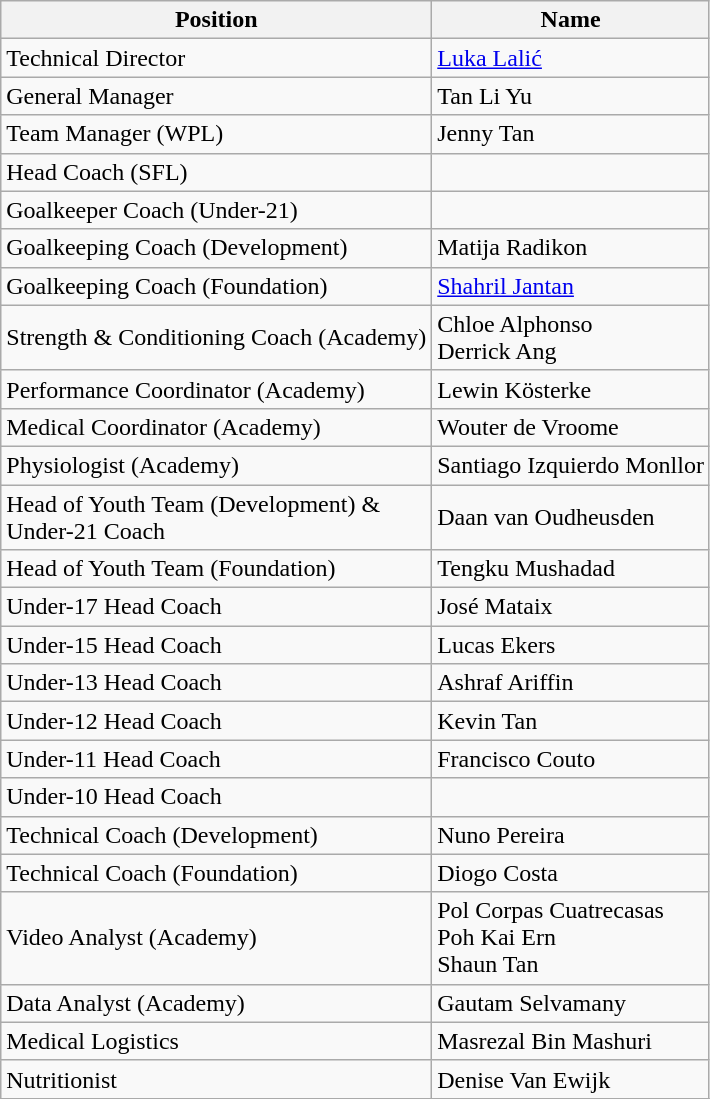<table class="wikitable">
<tr>
<th>Position</th>
<th>Name</th>
</tr>
<tr>
<td>Technical Director</td>
<td> <a href='#'>Luka Lalić</a></td>
</tr>
<tr>
<td>General Manager</td>
<td> Tan Li Yu</td>
</tr>
<tr>
<td>Team Manager (WPL)</td>
<td> Jenny Tan</td>
</tr>
<tr>
<td>Head Coach (SFL)</td>
<td></td>
</tr>
<tr>
<td>Goalkeeper Coach (Under-21)</td>
<td></td>
</tr>
<tr>
<td>Goalkeeping Coach (Development)</td>
<td> Matija Radikon</td>
</tr>
<tr>
<td>Goalkeeping Coach (Foundation)</td>
<td> <a href='#'>Shahril Jantan</a></td>
</tr>
<tr>
<td>Strength & Conditioning Coach (Academy)</td>
<td> Chloe Alphonso <br>  Derrick Ang</td>
</tr>
<tr>
<td>Performance Coordinator (Academy)</td>
<td> Lewin Kösterke</td>
</tr>
<tr>
<td>Medical Coordinator (Academy)</td>
<td> Wouter de Vroome</td>
</tr>
<tr>
<td>Physiologist (Academy)</td>
<td> Santiago Izquierdo Monllor</td>
</tr>
<tr>
<td>Head of Youth Team (Development) & <br> Under-21 Coach</td>
<td> Daan van Oudheusden</td>
</tr>
<tr>
<td>Head of Youth Team (Foundation)</td>
<td> Tengku Mushadad</td>
</tr>
<tr>
<td>Under-17 Head Coach</td>
<td> José Mataix</td>
</tr>
<tr>
<td>Under-15 Head Coach</td>
<td> Lucas Ekers</td>
</tr>
<tr>
<td>Under-13 Head Coach</td>
<td> Ashraf Ariffin</td>
</tr>
<tr>
<td>Under-12 Head Coach</td>
<td> Kevin Tan</td>
</tr>
<tr>
<td>Under-11 Head Coach</td>
<td> Francisco Couto</td>
</tr>
<tr>
<td>Under-10 Head Coach</td>
<td></td>
</tr>
<tr>
<td>Technical Coach (Development)</td>
<td> Nuno Pereira <br></td>
</tr>
<tr>
<td>Technical Coach (Foundation)</td>
<td> Diogo Costa <br></td>
</tr>
<tr>
<td>Video Analyst (Academy)</td>
<td> Pol Corpas Cuatrecasas <br>  Poh Kai Ern <br>  Shaun Tan</td>
</tr>
<tr>
<td>Data Analyst (Academy)</td>
<td> Gautam Selvamany</td>
</tr>
<tr>
<td>Medical Logistics</td>
<td> Masrezal Bin Mashuri</td>
</tr>
<tr>
<td>Nutritionist</td>
<td> Denise Van Ewijk</td>
</tr>
<tr>
</tr>
</table>
